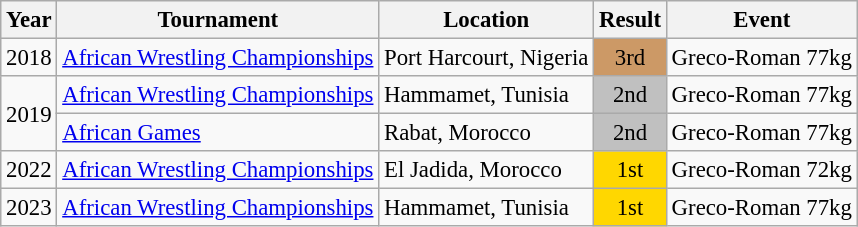<table class="wikitable" style="font-size:95%;">
<tr>
<th>Year</th>
<th>Tournament</th>
<th>Location</th>
<th>Result</th>
<th>Event</th>
</tr>
<tr>
<td>2018</td>
<td><a href='#'>African Wrestling Championships</a></td>
<td>Port Harcourt, Nigeria</td>
<td align="center" bgcolor="cc9966">3rd</td>
<td>Greco-Roman 77kg</td>
</tr>
<tr>
<td rowspan=2>2019</td>
<td><a href='#'>African Wrestling Championships</a></td>
<td>Hammamet, Tunisia</td>
<td align="center" bgcolor="silver">2nd</td>
<td>Greco-Roman 77kg</td>
</tr>
<tr>
<td><a href='#'>African Games</a></td>
<td>Rabat, Morocco</td>
<td align="center" bgcolor="silver">2nd</td>
<td>Greco-Roman 77kg</td>
</tr>
<tr>
<td>2022</td>
<td><a href='#'>African Wrestling Championships</a></td>
<td>El Jadida, Morocco</td>
<td align="center" bgcolor="gold">1st</td>
<td>Greco-Roman 72kg</td>
</tr>
<tr>
<td>2023</td>
<td><a href='#'>African Wrestling Championships</a></td>
<td>Hammamet, Tunisia</td>
<td align="center" bgcolor="gold">1st</td>
<td>Greco-Roman 77kg</td>
</tr>
</table>
